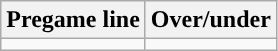<table class="wikitable">
<tr align="center">
<th>Pregame line</th>
<th>Over/under</th>
</tr>
<tr align="center">
<td></td>
<td></td>
</tr>
</table>
